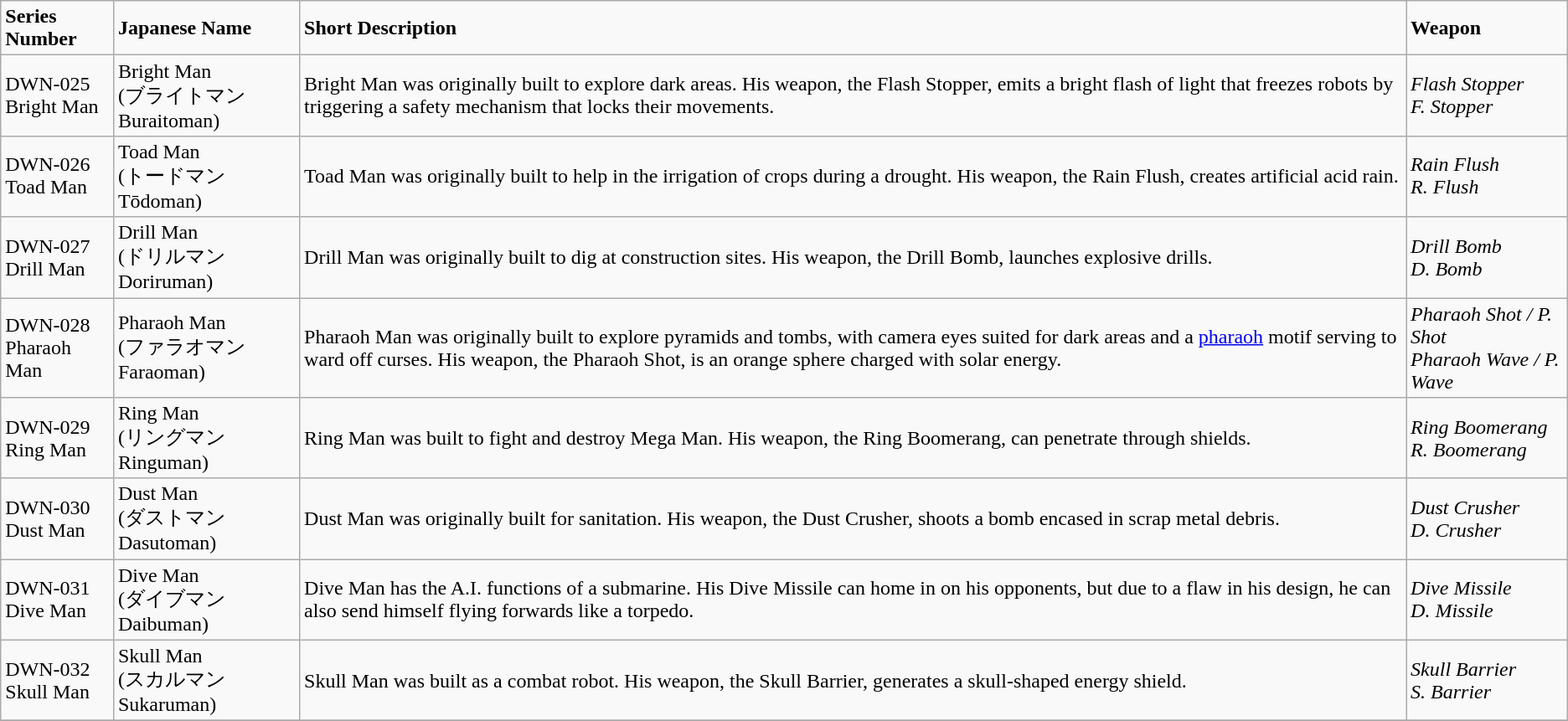<table class="wikitable">
<tr>
<td><strong>Series Number</strong></td>
<td><strong>Japanese Name</strong></td>
<td><strong>Short Description</strong></td>
<td><strong>Weapon</strong></td>
</tr>
<tr>
<td>DWN-025<br>Bright Man</td>
<td>Bright Man<br>(ブライトマン Buraitoman)</td>
<td>Bright Man was originally built to explore dark areas. His weapon, the Flash Stopper, emits a bright flash of light that freezes robots by triggering a safety mechanism that locks their movements.</td>
<td><em>Flash Stopper</em><br><em>F. Stopper</em></td>
</tr>
<tr>
<td>DWN-026<br>Toad Man</td>
<td>Toad Man<br>(トードマン Tōdoman)</td>
<td>Toad Man was originally built to help in the irrigation of crops during a drought. His weapon, the Rain Flush, creates artificial acid rain.</td>
<td><em>Rain Flush</em><br><em>R. Flush</em></td>
</tr>
<tr>
<td>DWN-027<br>Drill Man</td>
<td>Drill Man<br>(ドリルマン Doriruman)</td>
<td>Drill Man was originally built to dig at construction sites. His weapon, the Drill Bomb, launches explosive drills.</td>
<td><em>Drill Bomb</em><br><em>D. Bomb</em></td>
</tr>
<tr>
<td>DWN-028<br>Pharaoh Man</td>
<td>Pharaoh Man<br>(ファラオマン Faraoman)</td>
<td>Pharaoh Man was originally built to explore pyramids and tombs, with camera eyes suited for dark areas and a <a href='#'>pharaoh</a> motif serving to ward off curses. His weapon, the Pharaoh Shot, is an orange sphere charged with solar energy.</td>
<td><em>Pharaoh Shot / P. Shot</em><br><em>Pharaoh Wave / P. Wave</em></td>
</tr>
<tr>
<td>DWN-029<br>Ring Man</td>
<td>Ring Man<br>(リングマン Ringuman)</td>
<td>Ring Man was built to fight and destroy Mega Man. His weapon, the Ring Boomerang, can penetrate through shields.</td>
<td><em>Ring Boomerang</em><br><em>R. Boomerang</em></td>
</tr>
<tr>
<td>DWN-030<br>Dust Man</td>
<td>Dust Man<br>(ダストマン Dasutoman)</td>
<td>Dust Man was originally built for sanitation. His weapon, the Dust Crusher, shoots a bomb encased in scrap metal debris.</td>
<td><em>Dust Crusher</em><br><em>D. Crusher</em></td>
</tr>
<tr>
<td>DWN-031<br>Dive Man</td>
<td>Dive Man<br>(ダイブマン Daibuman)</td>
<td>Dive Man has the A.I. functions of a submarine. His Dive Missile can home in on his opponents, but due to a flaw in his design, he can also send himself flying forwards like a torpedo.</td>
<td><em>Dive Missile</em><br><em>D. Missile</em></td>
</tr>
<tr>
<td>DWN-032<br>Skull Man</td>
<td>Skull Man<br>(スカルマン Sukaruman)</td>
<td>Skull Man was built as a combat robot. His weapon, the Skull Barrier, generates a skull-shaped energy shield.</td>
<td><em>Skull Barrier</em><br><em>S. Barrier</em></td>
</tr>
<tr>
</tr>
</table>
